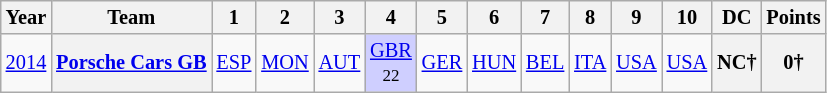<table class="wikitable" style="text-align:center; font-size:85%">
<tr>
<th>Year</th>
<th>Team</th>
<th>1</th>
<th>2</th>
<th>3</th>
<th>4</th>
<th>5</th>
<th>6</th>
<th>7</th>
<th>8</th>
<th>9</th>
<th>10</th>
<th>DC</th>
<th>Points</th>
</tr>
<tr>
<td><a href='#'>2014</a></td>
<th nowrap><a href='#'>Porsche Cars GB</a></th>
<td><a href='#'>ESP</a><br><small></small></td>
<td><a href='#'>MON</a><br><small></small></td>
<td><a href='#'>AUT</a><br><small></small></td>
<td bgcolor="#CFCFFF"><a href='#'>GBR</a><br><small>22</small></td>
<td><a href='#'>GER</a><br><small></small></td>
<td><a href='#'>HUN</a><br><small></small></td>
<td><a href='#'>BEL</a><br><small></small></td>
<td><a href='#'>ITA</a><br><small></small></td>
<td><a href='#'>USA</a><br><small></small></td>
<td><a href='#'>USA</a><br><small></small></td>
<th>NC†</th>
<th>0†</th>
</tr>
</table>
